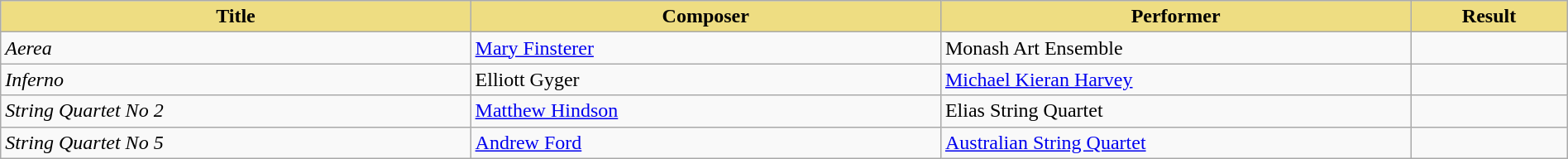<table class="wikitable" width=100%>
<tr>
<th style="width:30%;background:#EEDD82;">Title</th>
<th style="width:30%;background:#EEDD82;">Composer</th>
<th style="width:30%;background:#EEDD82;">Performer</th>
<th style="width:10%;background:#EEDD82;">Result<br></th>
</tr>
<tr>
<td><em>Aerea</em></td>
<td><a href='#'>Mary Finsterer</a></td>
<td>Monash Art Ensemble</td>
<td></td>
</tr>
<tr>
<td><em>Inferno</em></td>
<td>Elliott Gyger</td>
<td><a href='#'>Michael Kieran Harvey</a></td>
<td></td>
</tr>
<tr>
<td><em>String Quartet No 2</em></td>
<td><a href='#'>Matthew Hindson</a></td>
<td>Elias String Quartet</td>
<td></td>
</tr>
<tr>
<td><em>String Quartet No 5</em></td>
<td><a href='#'>Andrew Ford</a></td>
<td><a href='#'>Australian String Quartet</a></td>
<td></td>
</tr>
</table>
